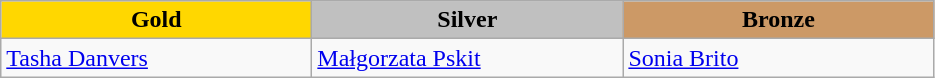<table class="wikitable" style="text-align:left">
<tr align="center">
<td width=200 bgcolor=gold><strong>Gold</strong></td>
<td width=200 bgcolor=silver><strong>Silver</strong></td>
<td width=200 bgcolor=CC9966><strong>Bronze</strong></td>
</tr>
<tr>
<td><a href='#'>Tasha Danvers</a><br><em></em></td>
<td><a href='#'>Małgorzata Pskit</a><br><em></em></td>
<td><a href='#'>Sonia Brito</a><br><em></em></td>
</tr>
</table>
